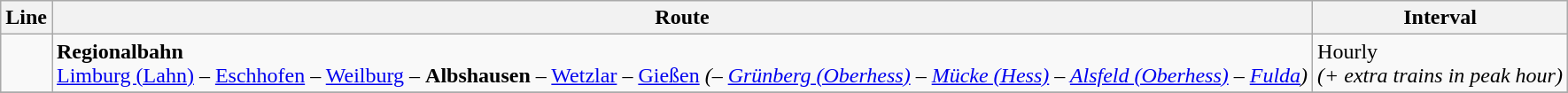<table class="wikitable">
<tr>
<th>Line</th>
<th>Route</th>
<th>Interval</th>
</tr>
<tr>
<td></td>
<td><strong>Regionalbahn</strong><br><a href='#'>Limburg (Lahn)</a> – <a href='#'>Eschhofen</a> – <a href='#'>Weilburg</a> – <strong>Albshausen</strong> – <a href='#'>Wetzlar</a> – <a href='#'>Gießen</a> <em>(– <a href='#'>Grünberg (Oberhess)</a> – <a href='#'>Mücke (Hess)</a> – <a href='#'>Alsfeld (Oberhess)</a> – <a href='#'>Fulda</a>)</em></td>
<td>Hourly<br> <em>(+ extra trains in peak hour)</em></td>
</tr>
<tr>
</tr>
</table>
